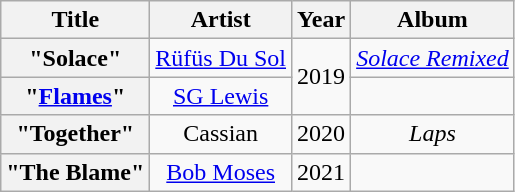<table class="wikitable plainrowheaders" style="text-align:center;">
<tr>
<th>Title</th>
<th>Artist</th>
<th>Year</th>
<th>Album</th>
</tr>
<tr>
<th scope="row">"Solace"<br></th>
<td><a href='#'>Rüfüs Du Sol</a></td>
<td rowspan="2">2019</td>
<td><em><a href='#'>Solace Remixed</a></em></td>
</tr>
<tr>
<th scope="row">"<a href='#'>Flames</a>"<br></th>
<td><a href='#'>SG Lewis</a><br></td>
<td></td>
</tr>
<tr>
<th scope="row">"Together"<br></th>
<td>Cassian <br></td>
<td>2020</td>
<td><em>Laps</em></td>
</tr>
<tr>
<th scope="row">"The Blame"<br></th>
<td><a href='#'>Bob Moses</a></td>
<td>2021</td>
<td></td>
</tr>
</table>
